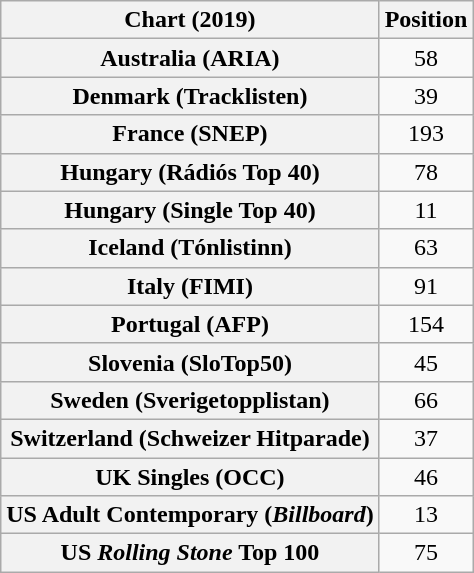<table class="wikitable sortable plainrowheaders" style="text-align:center">
<tr>
<th scope="col">Chart (2019)</th>
<th scope="col">Position</th>
</tr>
<tr>
<th scope="row">Australia (ARIA)</th>
<td>58</td>
</tr>
<tr>
<th scope="row">Denmark (Tracklisten)</th>
<td>39</td>
</tr>
<tr>
<th scope="row">France (SNEP)</th>
<td>193</td>
</tr>
<tr>
<th scope="row">Hungary (Rádiós Top 40)</th>
<td>78</td>
</tr>
<tr>
<th scope="row">Hungary (Single Top 40)</th>
<td>11</td>
</tr>
<tr>
<th scope="row">Iceland (Tónlistinn)</th>
<td>63</td>
</tr>
<tr>
<th scope="row">Italy (FIMI)</th>
<td>91</td>
</tr>
<tr>
<th scope="row">Portugal (AFP)</th>
<td>154</td>
</tr>
<tr>
<th scope="row">Slovenia (SloTop50)</th>
<td>45</td>
</tr>
<tr>
<th scope="row">Sweden (Sverigetopplistan)</th>
<td>66</td>
</tr>
<tr>
<th scope="row">Switzerland (Schweizer Hitparade)</th>
<td>37</td>
</tr>
<tr>
<th scope="row">UK Singles (OCC)</th>
<td>46</td>
</tr>
<tr>
<th scope="row">US Adult Contemporary (<em>Billboard</em>)</th>
<td>13</td>
</tr>
<tr>
<th scope="row">US <em>Rolling Stone</em> Top 100</th>
<td>75</td>
</tr>
</table>
